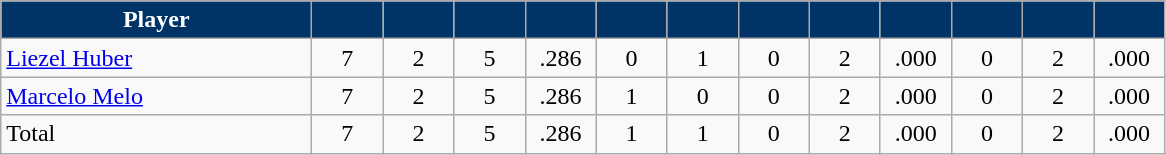<table class="wikitable" style="text-align:center">
<tr>
<th style="background:#003366; color:white" width="200px">Player</th>
<th style="background:#003366; color:white" width="40px"></th>
<th style="background:#003366; color:white" width="40px"></th>
<th style="background:#003366; color:white" width="40px"></th>
<th style="background:#003366; color:white" width="40px"></th>
<th style="background:#003366; color:white" width="40px"></th>
<th style="background:#003366; color:white" width="40px"></th>
<th style="background:#003366; color:white" width="40px"></th>
<th style="background:#003366; color:white" width="40px"></th>
<th style="background:#003366; color:white" width="40px"></th>
<th style="background:#003366; color:white" width="40px"></th>
<th style="background:#003366; color:white" width="40px"></th>
<th style="background:#003366; color:white" width="40px"></th>
</tr>
<tr>
<td style="text-align:left"><a href='#'>Liezel Huber</a></td>
<td>7</td>
<td>2</td>
<td>5</td>
<td>.286</td>
<td>0</td>
<td>1</td>
<td>0</td>
<td>2</td>
<td>.000</td>
<td>0</td>
<td>2</td>
<td>.000</td>
</tr>
<tr>
<td style="text-align:left"><a href='#'>Marcelo Melo</a></td>
<td>7</td>
<td>2</td>
<td>5</td>
<td>.286</td>
<td>1</td>
<td>0</td>
<td>0</td>
<td>2</td>
<td>.000</td>
<td>0</td>
<td>2</td>
<td>.000</td>
</tr>
<tr>
<td style="text-align:left">Total</td>
<td>7</td>
<td>2</td>
<td>5</td>
<td>.286</td>
<td>1</td>
<td>1</td>
<td>0</td>
<td>2</td>
<td>.000</td>
<td>0</td>
<td>2</td>
<td>.000</td>
</tr>
</table>
